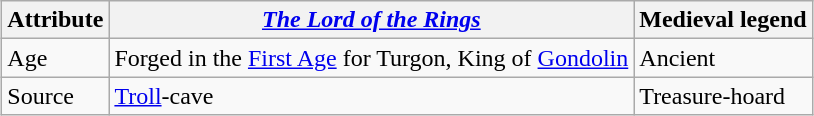<table class="wikitable" style="margin: 1em auto;">
<tr>
<th>Attribute</th>
<th><em><a href='#'>The Lord of the Rings</a></em></th>
<th>Medieval legend</th>
</tr>
<tr>
<td>Age</td>
<td>Forged in the <a href='#'>First Age</a> for Turgon, King of <a href='#'>Gondolin</a></td>
<td>Ancient</td>
</tr>
<tr>
<td>Source</td>
<td><a href='#'>Troll</a>-cave</td>
<td>Treasure-hoard</td>
</tr>
</table>
